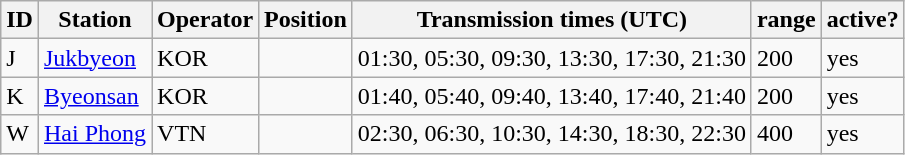<table class="wikitable sortable">
<tr class="hintergrundfarbe5">
<th>ID</th>
<th>Station</th>
<th>Operator</th>
<th>Position</th>
<th class="unsortable">Transmission times (UTC)</th>
<th>range</th>
<th>active?</th>
</tr>
<tr>
<td>J</td>
<td><a href='#'>Jukbyeon</a></td>
<td>KOR</td>
<td></td>
<td>01:30, 05:30, 09:30, 13:30, 17:30, 21:30</td>
<td>200</td>
<td>yes</td>
</tr>
<tr>
<td>K</td>
<td><a href='#'>Byeonsan</a></td>
<td>KOR</td>
<td></td>
<td>01:40, 05:40, 09:40, 13:40, 17:40, 21:40</td>
<td>200</td>
<td>yes</td>
</tr>
<tr>
<td>W</td>
<td><a href='#'>Hai Phong</a></td>
<td>VTN</td>
<td></td>
<td>02:30, 06:30, 10:30, 14:30, 18:30, 22:30</td>
<td>400</td>
<td>yes</td>
</tr>
</table>
